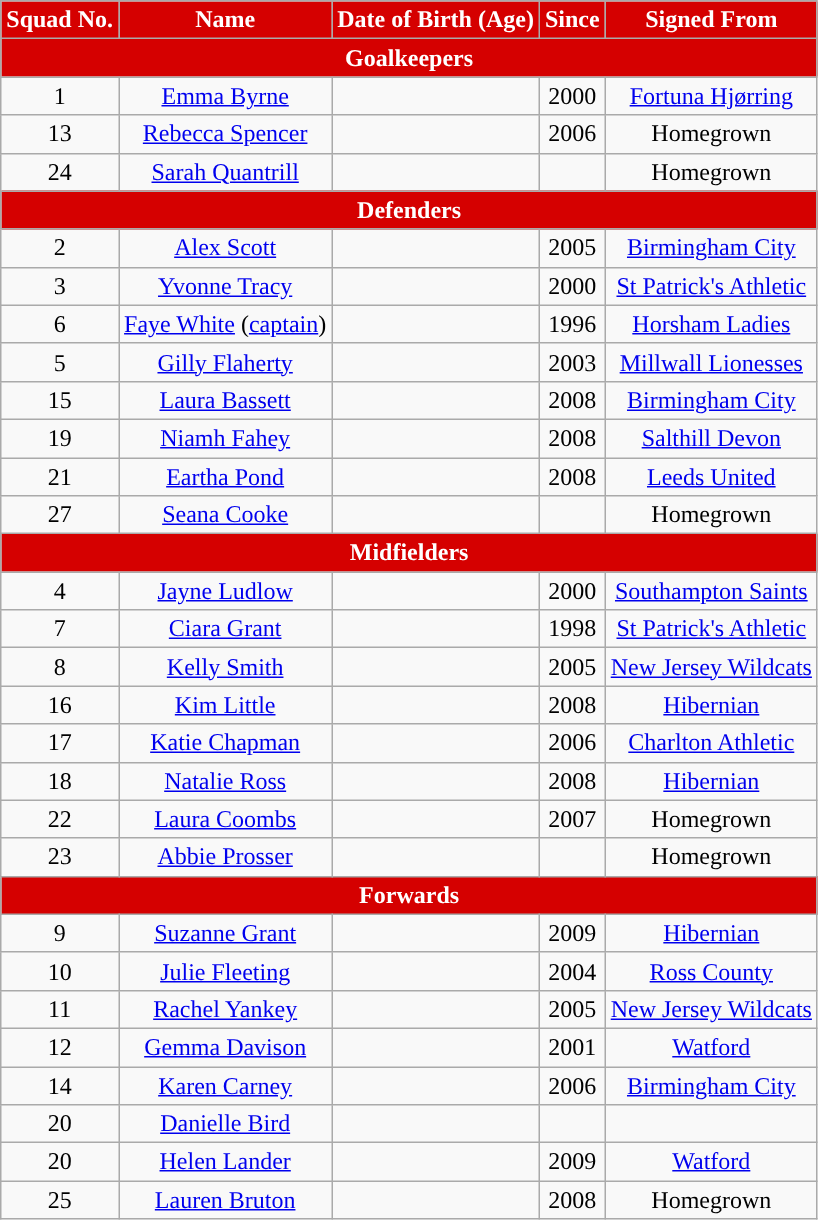<table class="wikitable" style="text-align:center; font-size:100%; ">
<tr>
<th style="background:#d50000; color:white; text-align:center;">Squad No.</th>
<th style="background:#d50000; color:white; text-align:center;">Name</th>
<th style="background:#d50000; color:white; text-align:center;">Date of Birth (Age)</th>
<th style="background:#d50000; color:white; text-align:center;">Since</th>
<th style="background:#d50000; color:white; text-align:center;">Signed From</th>
</tr>
<tr>
<th colspan="5" style="background:#d50000; color:white; text-align:center">Goalkeepers</th>
</tr>
<tr>
<td>1</td>
<td> <a href='#'>Emma Byrne</a></td>
<td></td>
<td>2000</td>
<td> <a href='#'>Fortuna Hjørring</a></td>
</tr>
<tr>
<td>13</td>
<td><em></em> <a href='#'>Rebecca Spencer</a></td>
<td></td>
<td>2006</td>
<td>Homegrown</td>
</tr>
<tr>
<td>24</td>
<td> <a href='#'>Sarah Quantrill</a></td>
<td></td>
<td></td>
<td>Homegrown</td>
</tr>
<tr>
<th colspan="5" style="background:#d50000; color:white; text-align:center">Defenders</th>
</tr>
<tr>
<td>2</td>
<td> <a href='#'>Alex Scott</a></td>
<td></td>
<td>2005</td>
<td> <a href='#'>Birmingham City</a></td>
</tr>
<tr>
<td>3</td>
<td> <a href='#'>Yvonne Tracy</a></td>
<td></td>
<td>2000</td>
<td> <a href='#'>St Patrick's Athletic</a></td>
</tr>
<tr>
<td>6</td>
<td> <a href='#'>Faye White</a> (<a href='#'>captain</a>)</td>
<td></td>
<td>1996</td>
<td> <a href='#'>Horsham Ladies</a></td>
</tr>
<tr>
<td>5</td>
<td> <a href='#'>Gilly Flaherty</a></td>
<td></td>
<td>2003</td>
<td> <a href='#'>Millwall Lionesses</a></td>
</tr>
<tr>
<td>15</td>
<td> <a href='#'>Laura Bassett</a></td>
<td></td>
<td>2008</td>
<td> <a href='#'>Birmingham City</a></td>
</tr>
<tr>
<td>19</td>
<td> <a href='#'>Niamh Fahey</a></td>
<td></td>
<td>2008</td>
<td> <a href='#'>Salthill Devon</a></td>
</tr>
<tr>
<td>21</td>
<td> <a href='#'>Eartha Pond</a></td>
<td></td>
<td>2008</td>
<td> <a href='#'>Leeds United</a></td>
</tr>
<tr>
<td>27</td>
<td> <a href='#'>Seana Cooke</a></td>
<td></td>
<td></td>
<td>Homegrown</td>
</tr>
<tr>
<th colspan="5" style="background:#d50000; color:white; text-align:center">Midfielders</th>
</tr>
<tr>
<td>4</td>
<td> <a href='#'>Jayne Ludlow</a></td>
<td></td>
<td>2000</td>
<td><em></em> <a href='#'>Southampton Saints</a></td>
</tr>
<tr>
<td>7</td>
<td> <a href='#'>Ciara Grant</a></td>
<td></td>
<td>1998</td>
<td> <a href='#'>St Patrick's Athletic</a></td>
</tr>
<tr>
<td>8</td>
<td> <a href='#'>Kelly Smith</a></td>
<td></td>
<td>2005</td>
<td> <a href='#'>New Jersey Wildcats</a></td>
</tr>
<tr>
<td>16</td>
<td> <a href='#'>Kim Little</a></td>
<td></td>
<td>2008</td>
<td> <a href='#'>Hibernian</a></td>
</tr>
<tr>
<td>17</td>
<td><em></em> <a href='#'>Katie Chapman</a></td>
<td></td>
<td>2006</td>
<td> <a href='#'>Charlton Athletic</a></td>
</tr>
<tr>
<td>18</td>
<td> <a href='#'>Natalie Ross</a></td>
<td></td>
<td>2008</td>
<td> <a href='#'>Hibernian</a></td>
</tr>
<tr>
<td>22</td>
<td><em></em> <a href='#'>Laura Coombs</a></td>
<td></td>
<td>2007</td>
<td>Homegrown</td>
</tr>
<tr>
<td>23</td>
<td> <a href='#'>Abbie Prosser</a></td>
<td></td>
<td></td>
<td>Homegrown</td>
</tr>
<tr>
<th colspan="5" style="background:#d50000; color:white; text-align:center">Forwards</th>
</tr>
<tr>
<td>9</td>
<td> <a href='#'>Suzanne Grant</a></td>
<td></td>
<td>2009</td>
<td> <a href='#'>Hibernian</a></td>
</tr>
<tr>
<td>10</td>
<td> <a href='#'>Julie Fleeting</a></td>
<td></td>
<td>2004</td>
<td> <a href='#'>Ross County</a></td>
</tr>
<tr>
<td>11</td>
<td> <a href='#'>Rachel Yankey</a></td>
<td></td>
<td>2005</td>
<td> <a href='#'>New Jersey Wildcats</a></td>
</tr>
<tr>
<td>12</td>
<td> <a href='#'>Gemma Davison</a></td>
<td></td>
<td>2001</td>
<td> <a href='#'>Watford</a></td>
</tr>
<tr>
<td>14</td>
<td> <a href='#'>Karen Carney</a></td>
<td></td>
<td>2006</td>
<td> <a href='#'>Birmingham City</a></td>
</tr>
<tr>
<td>20</td>
<td> <a href='#'>Danielle Bird</a></td>
<td></td>
<td></td>
<td></td>
</tr>
<tr>
<td>20</td>
<td> <a href='#'>Helen Lander</a></td>
<td></td>
<td>2009</td>
<td> <a href='#'>Watford</a></td>
</tr>
<tr>
<td>25</td>
<td> <a href='#'>Lauren Bruton</a></td>
<td></td>
<td>2008</td>
<td>Homegrown</td>
</tr>
</table>
